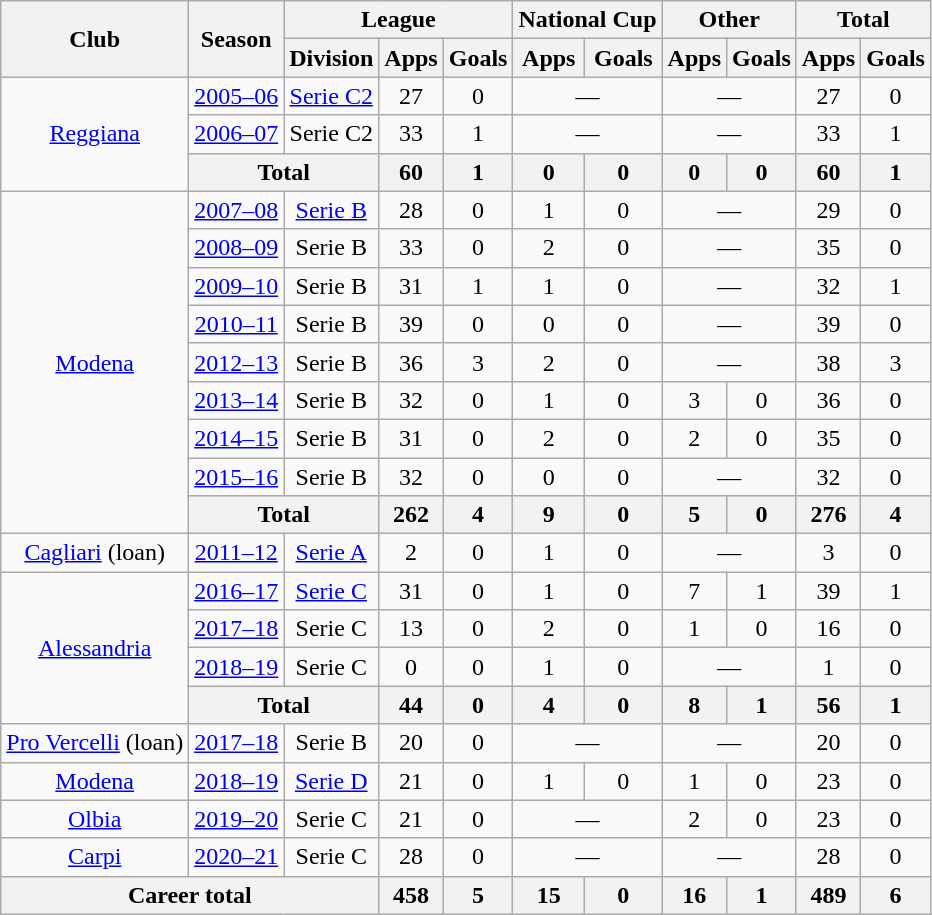<table class="wikitable" style="text-align:center">
<tr>
<th rowspan="2">Club</th>
<th rowspan="2">Season</th>
<th colspan="3">League</th>
<th colspan="2">National Cup</th>
<th colspan="2">Other</th>
<th colspan="2">Total</th>
</tr>
<tr>
<th>Division</th>
<th>Apps</th>
<th>Goals</th>
<th>Apps</th>
<th>Goals</th>
<th>Apps</th>
<th>Goals</th>
<th>Apps</th>
<th>Goals</th>
</tr>
<tr>
<td rowspan="3"><a href='#'>Reggiana</a></td>
<td><a href='#'>2005–06</a></td>
<td><a href='#'>Serie C2</a></td>
<td>27</td>
<td>0</td>
<td colspan="2">—</td>
<td colspan="2">—</td>
<td>27</td>
<td>0</td>
</tr>
<tr>
<td><a href='#'>2006–07</a></td>
<td>Serie C2</td>
<td>33</td>
<td>1</td>
<td colspan="2">—</td>
<td colspan="2">—</td>
<td>33</td>
<td>1</td>
</tr>
<tr>
<th colspan="2">Total</th>
<th>60</th>
<th>1</th>
<th>0</th>
<th>0</th>
<th>0</th>
<th>0</th>
<th>60</th>
<th>1</th>
</tr>
<tr>
<td rowspan="9"><a href='#'>Modena</a></td>
<td><a href='#'>2007–08</a></td>
<td><a href='#'>Serie B</a></td>
<td>28</td>
<td>0</td>
<td>1</td>
<td>0</td>
<td colspan="2">—</td>
<td>29</td>
<td>0</td>
</tr>
<tr>
<td><a href='#'>2008–09</a></td>
<td>Serie B</td>
<td>33</td>
<td>0</td>
<td>2</td>
<td>0</td>
<td colspan="2">—</td>
<td>35</td>
<td>0</td>
</tr>
<tr>
<td><a href='#'>2009–10</a></td>
<td>Serie B</td>
<td>31</td>
<td>1</td>
<td>1</td>
<td>0</td>
<td colspan="2">—</td>
<td>32</td>
<td>1</td>
</tr>
<tr>
<td><a href='#'>2010–11</a></td>
<td>Serie B</td>
<td>39</td>
<td>0</td>
<td>0</td>
<td>0</td>
<td colspan="2">—</td>
<td>39</td>
<td>0</td>
</tr>
<tr>
<td><a href='#'>2012–13</a></td>
<td>Serie B</td>
<td>36</td>
<td>3</td>
<td>2</td>
<td>0</td>
<td colspan="2">—</td>
<td>38</td>
<td>3</td>
</tr>
<tr>
<td><a href='#'>2013–14</a></td>
<td>Serie B</td>
<td>32</td>
<td>0</td>
<td>1</td>
<td>0</td>
<td>3</td>
<td>0</td>
<td>36</td>
<td>0</td>
</tr>
<tr>
<td><a href='#'>2014–15</a></td>
<td>Serie B</td>
<td>31</td>
<td>0</td>
<td>2</td>
<td>0</td>
<td>2</td>
<td>0</td>
<td>35</td>
<td>0</td>
</tr>
<tr>
<td><a href='#'>2015–16</a></td>
<td>Serie B</td>
<td>32</td>
<td>0</td>
<td>0</td>
<td>0</td>
<td colspan="2">—</td>
<td>32</td>
<td>0</td>
</tr>
<tr>
<th colspan="2">Total</th>
<th>262</th>
<th>4</th>
<th>9</th>
<th>0</th>
<th>5</th>
<th>0</th>
<th>276</th>
<th>4</th>
</tr>
<tr>
<td><a href='#'>Cagliari</a> (loan)</td>
<td><a href='#'>2011–12</a></td>
<td><a href='#'>Serie A</a></td>
<td>2</td>
<td>0</td>
<td>1</td>
<td>0</td>
<td colspan="2">—</td>
<td>3</td>
<td>0</td>
</tr>
<tr>
<td rowspan="4"><a href='#'>Alessandria</a></td>
<td><a href='#'>2016–17</a></td>
<td><a href='#'>Serie C</a></td>
<td>31</td>
<td>0</td>
<td>1</td>
<td>0</td>
<td>7</td>
<td>1</td>
<td>39</td>
<td>1</td>
</tr>
<tr>
<td><a href='#'>2017–18</a></td>
<td>Serie C</td>
<td>13</td>
<td>0</td>
<td>2</td>
<td>0</td>
<td>1</td>
<td>0</td>
<td>16</td>
<td>0</td>
</tr>
<tr>
<td><a href='#'>2018–19</a></td>
<td>Serie C</td>
<td>0</td>
<td>0</td>
<td>1</td>
<td>0</td>
<td colspan="2">—</td>
<td>1</td>
<td>0</td>
</tr>
<tr>
<th colspan="2">Total</th>
<th>44</th>
<th>0</th>
<th>4</th>
<th>0</th>
<th>8</th>
<th>1</th>
<th>56</th>
<th>1</th>
</tr>
<tr>
<td><a href='#'>Pro Vercelli</a> (loan)</td>
<td><a href='#'>2017–18</a></td>
<td>Serie B</td>
<td>20</td>
<td>0</td>
<td colspan="2">—</td>
<td colspan="2">—</td>
<td>20</td>
<td>0</td>
</tr>
<tr>
<td><a href='#'>Modena</a></td>
<td><a href='#'>2018–19</a></td>
<td><a href='#'>Serie D</a></td>
<td>21</td>
<td>0</td>
<td>1</td>
<td>0</td>
<td>1</td>
<td>0</td>
<td>23</td>
<td>0</td>
</tr>
<tr>
<td><a href='#'>Olbia</a></td>
<td><a href='#'>2019–20</a></td>
<td>Serie C</td>
<td>21</td>
<td>0</td>
<td colspan="2">—</td>
<td>2</td>
<td>0</td>
<td>23</td>
<td>0</td>
</tr>
<tr>
<td><a href='#'>Carpi</a></td>
<td><a href='#'>2020–21</a></td>
<td>Serie C</td>
<td>28</td>
<td>0</td>
<td colspan="2">—</td>
<td colspan="2">—</td>
<td>28</td>
<td>0</td>
</tr>
<tr>
<th colspan="3">Career total</th>
<th>458</th>
<th>5</th>
<th>15</th>
<th>0</th>
<th>16</th>
<th>1</th>
<th>489</th>
<th>6</th>
</tr>
</table>
